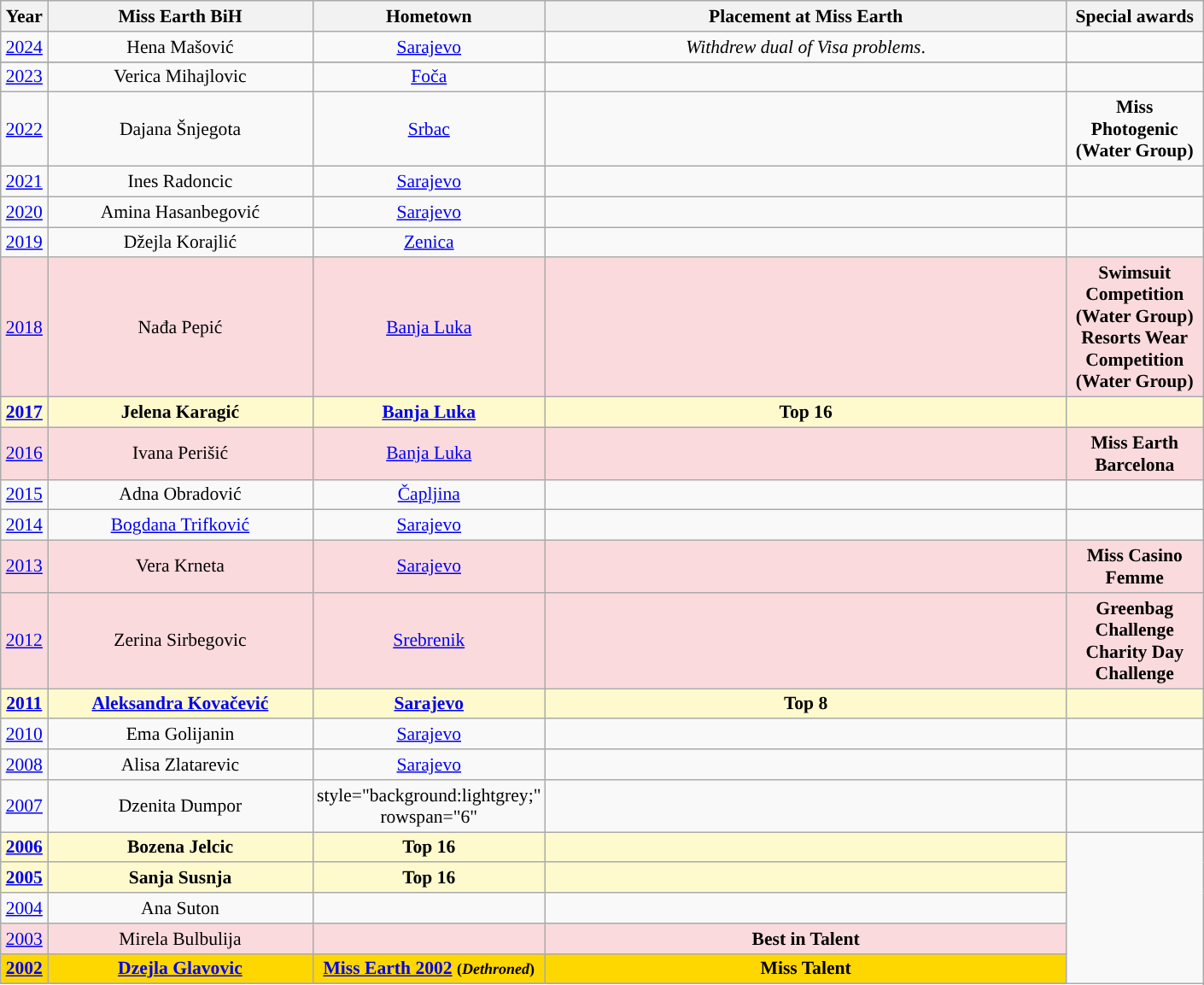<table class="wikitable sortable" style="font-size: 90%; text-align:center">
<tr>
<th width="30";">Year</th>
<th width="200";">Miss Earth BiH</th>
<th width="100";">Hometown</th>
<th width="400";">Placement at Miss Earth</th>
<th width="100";">Special awards</th>
</tr>
<tr>
<td><a href='#'>2024</a></td>
<td>Hena Mašović</td>
<td><a href='#'>Sarajevo</a></td>
<td><em>Withdrew dual of Visa problems</em>.</td>
<td></td>
</tr>
<tr>
</tr>
<tr style="background-color:#FADADD;">
</tr>
<tr>
<td><a href='#'>2023</a></td>
<td>Verica Mihajlovic</td>
<td><a href='#'>Foča</a></td>
<td></td>
<td></td>
</tr>
<tr>
<td><a href='#'>2022</a></td>
<td>Dajana Šnjegota</td>
<td><a href='#'>Srbac</a></td>
<td></td>
<td><strong>Miss Photogenic (Water Group)</strong></td>
</tr>
<tr>
<td><a href='#'>2021</a></td>
<td>Ines Radoncic</td>
<td><a href='#'>Sarajevo</a></td>
<td></td>
<td></td>
</tr>
<tr>
<td><a href='#'>2020</a></td>
<td>Amina Hasanbegović</td>
<td><a href='#'>Sarajevo</a></td>
<td></td>
<td></td>
</tr>
<tr>
<td><a href='#'>2019</a></td>
<td>Džejla Korajlić</td>
<td><a href='#'>Zenica</a></td>
<td></td>
<td></td>
</tr>
<tr style="background-color:#FADADD;">
<td><a href='#'>2018</a></td>
<td>Nađa Pepić</td>
<td><a href='#'>Banja Luka</a></td>
<td></td>
<td><strong> Swimsuit Competition (Water Group)</strong> <br> <strong> Resorts Wear Competition (Water Group)</strong></td>
</tr>
<tr style="background-color:#FFFACD; font-weight: bold">
<td><a href='#'>2017</a></td>
<td>Jelena Karagić</td>
<td><a href='#'>Banja Luka</a></td>
<td>Top 16</td>
<td></td>
</tr>
<tr style="background-color:#FADADD;">
<td><a href='#'>2016</a></td>
<td>Ivana Perišić</td>
<td><a href='#'>Banja Luka</a></td>
<td></td>
<td><strong>Miss Earth Barcelona</strong></td>
</tr>
<tr>
<td><a href='#'>2015</a></td>
<td>Adna Obradović</td>
<td><a href='#'>Čapljina</a></td>
<td></td>
<td></td>
</tr>
<tr>
<td><a href='#'>2014</a></td>
<td><a href='#'>Bogdana Trifković</a></td>
<td><a href='#'>Sarajevo</a></td>
<td></td>
<td></td>
</tr>
<tr style="background-color:#FADADD;">
<td><a href='#'>2013</a></td>
<td>Vera Krneta</td>
<td><a href='#'>Sarajevo</a></td>
<td></td>
<td><strong>Miss Casino Femme</strong></td>
</tr>
<tr style="background-color:#FADADD;">
<td><a href='#'>2012</a></td>
<td>Zerina Sirbegovic</td>
<td><a href='#'>Srebrenik</a></td>
<td></td>
<td><strong> Greenbag Challenge</strong>  <br> <strong> Charity Day Challenge</strong></td>
</tr>
<tr style="background-color:#FFFACD; font-weight: bold">
<td><a href='#'>2011</a></td>
<td><a href='#'>Aleksandra Kovačević</a></td>
<td><a href='#'>Sarajevo</a></td>
<td>Top 8</td>
<td></td>
</tr>
<tr>
<td><a href='#'>2010</a></td>
<td>Ema Golijanin</td>
<td><a href='#'>Sarajevo</a></td>
<td></td>
<td></td>
</tr>
<tr>
<td><a href='#'>2008</a></td>
<td>Alisa Zlatarevic</td>
<td><a href='#'>Sarajevo</a></td>
<td></td>
<td></td>
</tr>
<tr>
<td><a href='#'>2007</a></td>
<td>Dzenita Dumpor</td>
<td>style="background:lightgrey;" rowspan="6" </td>
<td></td>
<td></td>
</tr>
<tr style="background-color:#FFFACD; font-weight: bold">
<td><a href='#'>2006</a></td>
<td>Bozena Jelcic</td>
<td>Top 16</td>
<td></td>
</tr>
<tr style="background-color:#FFFACD; font-weight: bold">
<td><a href='#'>2005</a></td>
<td>Sanja Susnja</td>
<td>Top 16</td>
<td></td>
</tr>
<tr>
<td><a href='#'>2004</a></td>
<td>Ana Suton</td>
<td></td>
<td></td>
</tr>
<tr style="background-color:#FADADD;">
<td><a href='#'>2003</a></td>
<td>Mirela Bulbulija</td>
<td></td>
<td><strong>Best in Talent</strong></td>
</tr>
<tr style="background-color:gold; font-weight: bold">
<td><a href='#'>2002</a></td>
<td><a href='#'>Dzejla Glavovic</a></td>
<td><a href='#'>Miss Earth 2002</a> <small>(<em>Dethroned</em>)</small></td>
<td>Miss Talent</td>
</tr>
<tr>
</tr>
</table>
